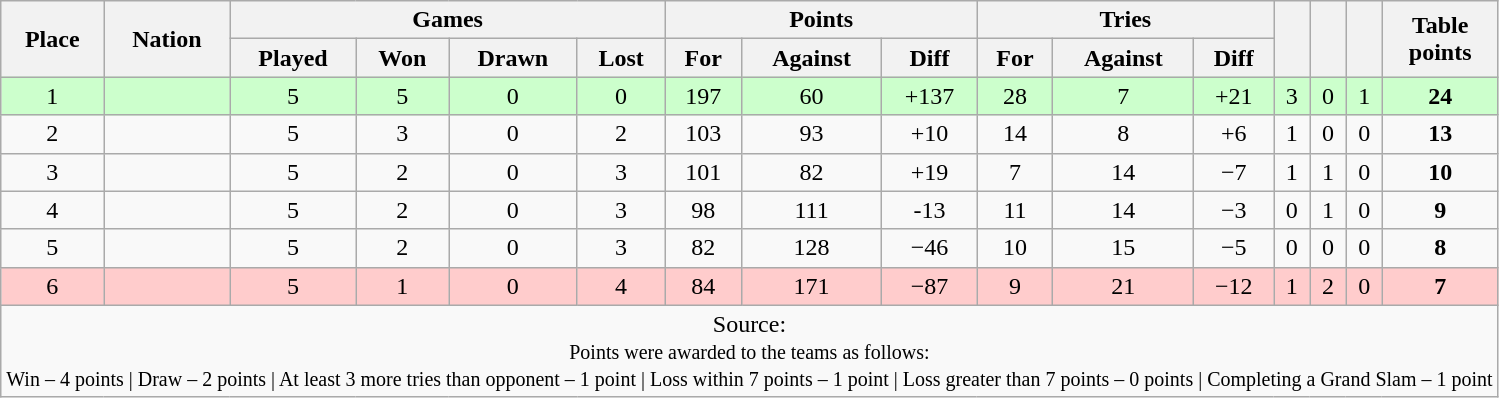<table class="wikitable" style="text-align:center">
<tr>
<th rowspan="2">Place</th>
<th rowspan="2">Nation</th>
<th colspan="4">Games</th>
<th colspan="3">Points</th>
<th colspan="3">Tries</th>
<th rowspan="2"></th>
<th rowspan="2"></th>
<th rowspan="2"></th>
<th rowspan="2">Table<br>points</th>
</tr>
<tr>
<th>Played</th>
<th>Won</th>
<th>Drawn</th>
<th>Lost</th>
<th>For</th>
<th>Against</th>
<th>Diff</th>
<th>For</th>
<th>Against</th>
<th>Diff</th>
</tr>
<tr bgcolor="#ccffcc">
<td>1</td>
<td align=left></td>
<td>5</td>
<td>5</td>
<td>0</td>
<td>0</td>
<td>197</td>
<td>60</td>
<td>+137</td>
<td>28</td>
<td>7</td>
<td>+21</td>
<td>3</td>
<td>0</td>
<td>1</td>
<td><strong>24</strong></td>
</tr>
<tr>
<td>2</td>
<td align=left></td>
<td>5</td>
<td>3</td>
<td>0</td>
<td>2</td>
<td>103</td>
<td>93</td>
<td>+10</td>
<td>14</td>
<td>8</td>
<td>+6</td>
<td>1</td>
<td>0</td>
<td>0</td>
<td><strong>13</strong></td>
</tr>
<tr>
<td>3</td>
<td align=left></td>
<td>5</td>
<td>2</td>
<td>0</td>
<td>3</td>
<td>101</td>
<td>82</td>
<td>+19</td>
<td>7</td>
<td>14</td>
<td>−7</td>
<td>1</td>
<td>1</td>
<td>0</td>
<td><strong>10</strong></td>
</tr>
<tr>
<td>4</td>
<td align=left></td>
<td>5</td>
<td>2</td>
<td>0</td>
<td>3</td>
<td>98</td>
<td>111</td>
<td>-13</td>
<td>11</td>
<td>14</td>
<td>−3</td>
<td>0</td>
<td>1</td>
<td>0</td>
<td><strong>9</strong></td>
</tr>
<tr>
<td>5</td>
<td align=left></td>
<td>5</td>
<td>2</td>
<td>0</td>
<td>3</td>
<td>82</td>
<td>128</td>
<td>−46</td>
<td>10</td>
<td>15</td>
<td>−5</td>
<td>0</td>
<td>0</td>
<td>0</td>
<td><strong>8</strong></td>
</tr>
<tr bgcolor="#ffcccc">
<td>6</td>
<td align=left></td>
<td>5</td>
<td>1</td>
<td>0</td>
<td>4</td>
<td>84</td>
<td>171</td>
<td>−87</td>
<td>9</td>
<td>21</td>
<td>−12</td>
<td>1</td>
<td>2</td>
<td>0</td>
<td><strong>7</strong></td>
</tr>
<tr>
<td colspan="100%" style="text-align:center">Source:<br><small>Points were awarded to the teams as follows:<br>Win – 4 points | Draw – 2 points | At least 3 more tries than opponent – 1 point | Loss within 7 points – 1 point | Loss greater than 7 points – 0 points | Completing a Grand Slam – 1 point</small><br></td>
</tr>
</table>
